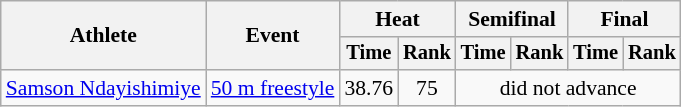<table class=wikitable style="font-size:90%">
<tr>
<th rowspan="2">Athlete</th>
<th rowspan="2">Event</th>
<th colspan="2">Heat</th>
<th colspan="2">Semifinal</th>
<th colspan="2">Final</th>
</tr>
<tr style="font-size:95%">
<th>Time</th>
<th>Rank</th>
<th>Time</th>
<th>Rank</th>
<th>Time</th>
<th>Rank</th>
</tr>
<tr align=center>
<td align=left><a href='#'>Samson Ndayishimiye</a></td>
<td align=left><a href='#'>50 m freestyle</a></td>
<td>38.76</td>
<td>75</td>
<td colspan=4>did not advance</td>
</tr>
</table>
